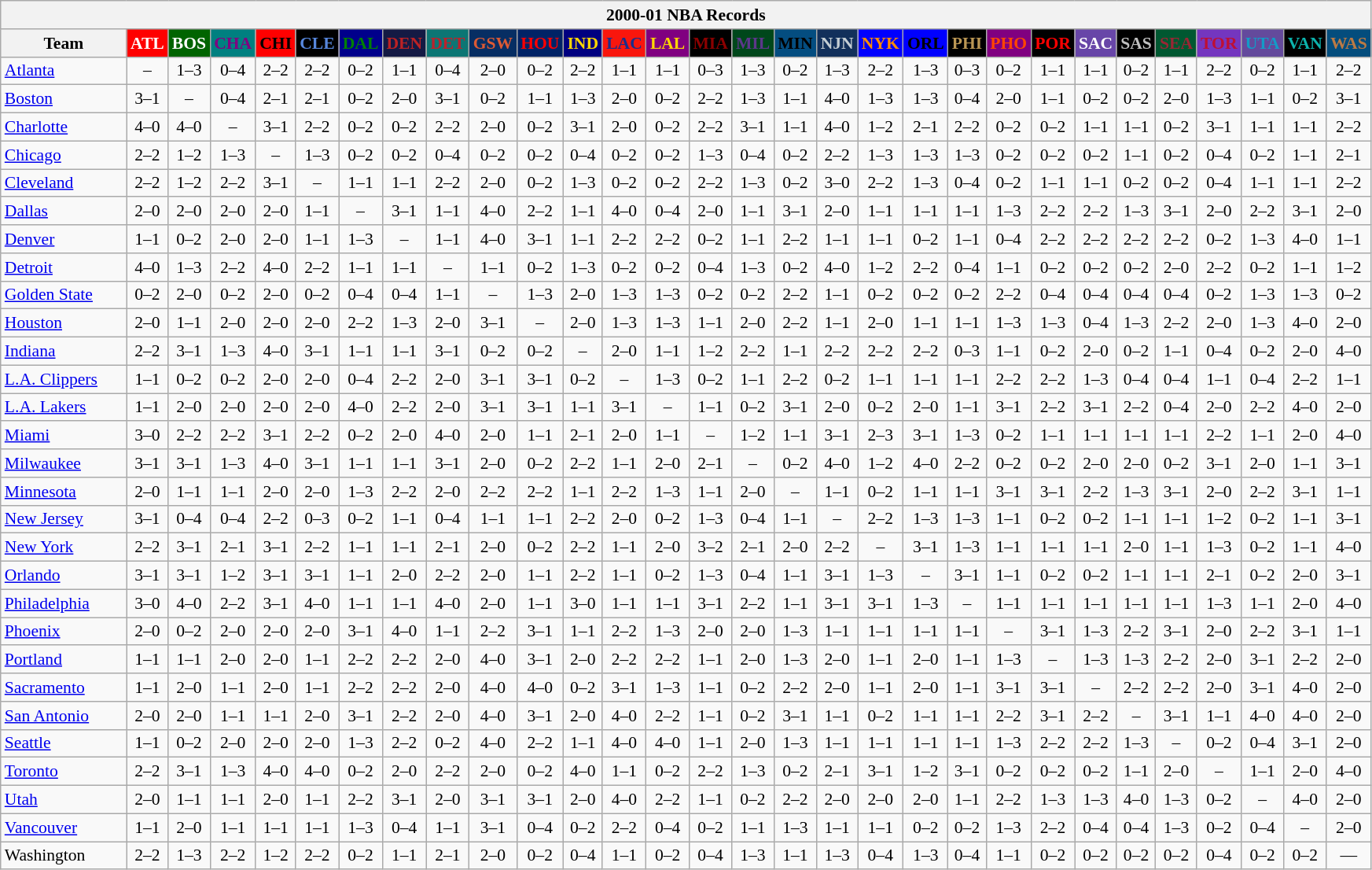<table class="wikitable" style="font-size:90%; text-align:center;">
<tr>
<th colspan=30>2000-01 NBA Records</th>
</tr>
<tr>
<th width=100>Team</th>
<th style="background:#FF0000;color:#FFFFFF;width=35">ATL</th>
<th style="background:#006400;color:#FFFFFF;width=35">BOS</th>
<th style="background:#008080;color:#800080;width=35">CHA</th>
<th style="background:#FF0000;color:#000000;width=35">CHI</th>
<th style="background:#000000;color:#5787DC;width=35">CLE</th>
<th style="background:#00008B;color:#008000;width=35">DAL</th>
<th style="background:#141A44;color:#BC2224;width=35">DEN</th>
<th style="background:#0C7674;color:#BB222C;width=35">DET</th>
<th style="background:#072E63;color:#DC5A34;width=35">GSW</th>
<th style="background:#002366;color:#FF0000;width=35">HOU</th>
<th style="background:#000080;color:#FFD700;width=35">IND</th>
<th style="background:#F9160D;color:#1A2E8B;width=35">LAC</th>
<th style="background:#800080;color:#FFD700;width=35">LAL</th>
<th style="background:#000000;color:#8B0000;width=35">MIA</th>
<th style="background:#00471B;color:#5C378A;width=35">MIL</th>
<th style="background:#044D80;color:#000000;width=35">MIN</th>
<th style="background:#12305B;color:#C4CED4;width=35">NJN</th>
<th style="background:#0000FF;color:#FF8C00;width=35">NYK</th>
<th style="background:#0000FF;color:#000000;width=35">ORL</th>
<th style="background:#000000;color:#BB9754;width=35">PHI</th>
<th style="background:#800080;color:#FF4500;width=35">PHO</th>
<th style="background:#000000;color:#FF0000;width=35">POR</th>
<th style="background:#6846A8;color:#FFFFFF;width=35">SAC</th>
<th style="background:#000000;color:#C0C0C0;width=35">SAS</th>
<th style="background:#005831;color:#992634;width=35">SEA</th>
<th style="background:#7436BF;color:#BE0F34;width=35">TOR</th>
<th style="background:#644A9C;color:#149BC7;width=35">UTA</th>
<th style="background:#000000;color:#0CB2AC;width=35">VAN</th>
<th style="background:#044D7D;color:#BC7A44;width=35">WAS</th>
</tr>
<tr>
<td style="text-align:left;"><a href='#'>Atlanta</a></td>
<td>–</td>
<td>1–3</td>
<td>0–4</td>
<td>2–2</td>
<td>2–2</td>
<td>0–2</td>
<td>1–1</td>
<td>0–4</td>
<td>2–0</td>
<td>0–2</td>
<td>2–2</td>
<td>1–1</td>
<td>1–1</td>
<td>0–3</td>
<td>1–3</td>
<td>0–2</td>
<td>1–3</td>
<td>2–2</td>
<td>1–3</td>
<td>0–3</td>
<td>0–2</td>
<td>1–1</td>
<td>1–1</td>
<td>0–2</td>
<td>1–1</td>
<td>2–2</td>
<td>0–2</td>
<td>1–1</td>
<td>2–2</td>
</tr>
<tr>
<td style="text-align:left;"><a href='#'>Boston</a></td>
<td>3–1</td>
<td>–</td>
<td>0–4</td>
<td>2–1</td>
<td>2–1</td>
<td>0–2</td>
<td>2–0</td>
<td>3–1</td>
<td>0–2</td>
<td>1–1</td>
<td>1–3</td>
<td>2–0</td>
<td>0–2</td>
<td>2–2</td>
<td>1–3</td>
<td>1–1</td>
<td>4–0</td>
<td>1–3</td>
<td>1–3</td>
<td>0–4</td>
<td>2–0</td>
<td>1–1</td>
<td>0–2</td>
<td>0–2</td>
<td>2–0</td>
<td>1–3</td>
<td>1–1</td>
<td>0–2</td>
<td>3–1</td>
</tr>
<tr>
<td style="text-align:left;"><a href='#'>Charlotte</a></td>
<td>4–0</td>
<td>4–0</td>
<td>–</td>
<td>3–1</td>
<td>2–2</td>
<td>0–2</td>
<td>0–2</td>
<td>2–2</td>
<td>2–0</td>
<td>0–2</td>
<td>3–1</td>
<td>2–0</td>
<td>0–2</td>
<td>2–2</td>
<td>3–1</td>
<td>1–1</td>
<td>4–0</td>
<td>1–2</td>
<td>2–1</td>
<td>2–2</td>
<td>0–2</td>
<td>0–2</td>
<td>1–1</td>
<td>1–1</td>
<td>0–2</td>
<td>3–1</td>
<td>1–1</td>
<td>1–1</td>
<td>2–2</td>
</tr>
<tr>
<td style="text-align:left;"><a href='#'>Chicago</a></td>
<td>2–2</td>
<td>1–2</td>
<td>1–3</td>
<td>–</td>
<td>1–3</td>
<td>0–2</td>
<td>0–2</td>
<td>0–4</td>
<td>0–2</td>
<td>0–2</td>
<td>0–4</td>
<td>0–2</td>
<td>0–2</td>
<td>1–3</td>
<td>0–4</td>
<td>0–2</td>
<td>2–2</td>
<td>1–3</td>
<td>1–3</td>
<td>1–3</td>
<td>0–2</td>
<td>0–2</td>
<td>0–2</td>
<td>1–1</td>
<td>0–2</td>
<td>0–4</td>
<td>0–2</td>
<td>1–1</td>
<td>2–1</td>
</tr>
<tr>
<td style="text-align:left;"><a href='#'>Cleveland</a></td>
<td>2–2</td>
<td>1–2</td>
<td>2–2</td>
<td>3–1</td>
<td>–</td>
<td>1–1</td>
<td>1–1</td>
<td>2–2</td>
<td>2–0</td>
<td>0–2</td>
<td>1–3</td>
<td>0–2</td>
<td>0–2</td>
<td>2–2</td>
<td>1–3</td>
<td>0–2</td>
<td>3–0</td>
<td>2–2</td>
<td>1–3</td>
<td>0–4</td>
<td>0–2</td>
<td>1–1</td>
<td>1–1</td>
<td>0–2</td>
<td>0–2</td>
<td>0–4</td>
<td>1–1</td>
<td>1–1</td>
<td>2–2</td>
</tr>
<tr>
<td style="text-align:left;"><a href='#'>Dallas</a></td>
<td>2–0</td>
<td>2–0</td>
<td>2–0</td>
<td>2–0</td>
<td>1–1</td>
<td>–</td>
<td>3–1</td>
<td>1–1</td>
<td>4–0</td>
<td>2–2</td>
<td>1–1</td>
<td>4–0</td>
<td>0–4</td>
<td>2–0</td>
<td>1–1</td>
<td>3–1</td>
<td>2–0</td>
<td>1–1</td>
<td>1–1</td>
<td>1–1</td>
<td>1–3</td>
<td>2–2</td>
<td>2–2</td>
<td>1–3</td>
<td>3–1</td>
<td>2–0</td>
<td>2–2</td>
<td>3–1</td>
<td>2–0</td>
</tr>
<tr>
<td style="text-align:left;"><a href='#'>Denver</a></td>
<td>1–1</td>
<td>0–2</td>
<td>2–0</td>
<td>2–0</td>
<td>1–1</td>
<td>1–3</td>
<td>–</td>
<td>1–1</td>
<td>4–0</td>
<td>3–1</td>
<td>1–1</td>
<td>2–2</td>
<td>2–2</td>
<td>0–2</td>
<td>1–1</td>
<td>2–2</td>
<td>1–1</td>
<td>1–1</td>
<td>0–2</td>
<td>1–1</td>
<td>0–4</td>
<td>2–2</td>
<td>2–2</td>
<td>2–2</td>
<td>2–2</td>
<td>0–2</td>
<td>1–3</td>
<td>4–0</td>
<td>1–1</td>
</tr>
<tr>
<td style="text-align:left;"><a href='#'>Detroit</a></td>
<td>4–0</td>
<td>1–3</td>
<td>2–2</td>
<td>4–0</td>
<td>2–2</td>
<td>1–1</td>
<td>1–1</td>
<td>–</td>
<td>1–1</td>
<td>0–2</td>
<td>1–3</td>
<td>0–2</td>
<td>0–2</td>
<td>0–4</td>
<td>1–3</td>
<td>0–2</td>
<td>4–0</td>
<td>1–2</td>
<td>2–2</td>
<td>0–4</td>
<td>1–1</td>
<td>0–2</td>
<td>0–2</td>
<td>0–2</td>
<td>2–0</td>
<td>2–2</td>
<td>0–2</td>
<td>1–1</td>
<td>1–2</td>
</tr>
<tr>
<td style="text-align:left;"><a href='#'>Golden State</a></td>
<td>0–2</td>
<td>2–0</td>
<td>0–2</td>
<td>2–0</td>
<td>0–2</td>
<td>0–4</td>
<td>0–4</td>
<td>1–1</td>
<td>–</td>
<td>1–3</td>
<td>2–0</td>
<td>1–3</td>
<td>1–3</td>
<td>0–2</td>
<td>0–2</td>
<td>2–2</td>
<td>1–1</td>
<td>0–2</td>
<td>0–2</td>
<td>0–2</td>
<td>2–2</td>
<td>0–4</td>
<td>0–4</td>
<td>0–4</td>
<td>0–4</td>
<td>0–2</td>
<td>1–3</td>
<td>1–3</td>
<td>0–2</td>
</tr>
<tr>
<td style="text-align:left;"><a href='#'>Houston</a></td>
<td>2–0</td>
<td>1–1</td>
<td>2–0</td>
<td>2–0</td>
<td>2–0</td>
<td>2–2</td>
<td>1–3</td>
<td>2–0</td>
<td>3–1</td>
<td>–</td>
<td>2–0</td>
<td>1–3</td>
<td>1–3</td>
<td>1–1</td>
<td>2–0</td>
<td>2–2</td>
<td>1–1</td>
<td>2–0</td>
<td>1–1</td>
<td>1–1</td>
<td>1–3</td>
<td>1–3</td>
<td>0–4</td>
<td>1–3</td>
<td>2–2</td>
<td>2–0</td>
<td>1–3</td>
<td>4–0</td>
<td>2–0</td>
</tr>
<tr>
<td style="text-align:left;"><a href='#'>Indiana</a></td>
<td>2–2</td>
<td>3–1</td>
<td>1–3</td>
<td>4–0</td>
<td>3–1</td>
<td>1–1</td>
<td>1–1</td>
<td>3–1</td>
<td>0–2</td>
<td>0–2</td>
<td>–</td>
<td>2–0</td>
<td>1–1</td>
<td>1–2</td>
<td>2–2</td>
<td>1–1</td>
<td>2–2</td>
<td>2–2</td>
<td>2–2</td>
<td>0–3</td>
<td>1–1</td>
<td>0–2</td>
<td>2–0</td>
<td>0–2</td>
<td>1–1</td>
<td>0–4</td>
<td>0–2</td>
<td>2–0</td>
<td>4–0</td>
</tr>
<tr>
<td style="text-align:left;"><a href='#'>L.A. Clippers</a></td>
<td>1–1</td>
<td>0–2</td>
<td>0–2</td>
<td>2–0</td>
<td>2–0</td>
<td>0–4</td>
<td>2–2</td>
<td>2–0</td>
<td>3–1</td>
<td>3–1</td>
<td>0–2</td>
<td>–</td>
<td>1–3</td>
<td>0–2</td>
<td>1–1</td>
<td>2–2</td>
<td>0–2</td>
<td>1–1</td>
<td>1–1</td>
<td>1–1</td>
<td>2–2</td>
<td>2–2</td>
<td>1–3</td>
<td>0–4</td>
<td>0–4</td>
<td>1–1</td>
<td>0–4</td>
<td>2–2</td>
<td>1–1</td>
</tr>
<tr>
<td style="text-align:left;"><a href='#'>L.A. Lakers</a></td>
<td>1–1</td>
<td>2–0</td>
<td>2–0</td>
<td>2–0</td>
<td>2–0</td>
<td>4–0</td>
<td>2–2</td>
<td>2–0</td>
<td>3–1</td>
<td>3–1</td>
<td>1–1</td>
<td>3–1</td>
<td>–</td>
<td>1–1</td>
<td>0–2</td>
<td>3–1</td>
<td>2–0</td>
<td>0–2</td>
<td>2–0</td>
<td>1–1</td>
<td>3–1</td>
<td>2–2</td>
<td>3–1</td>
<td>2–2</td>
<td>0–4</td>
<td>2–0</td>
<td>2–2</td>
<td>4–0</td>
<td>2–0</td>
</tr>
<tr>
<td style="text-align:left;"><a href='#'>Miami</a></td>
<td>3–0</td>
<td>2–2</td>
<td>2–2</td>
<td>3–1</td>
<td>2–2</td>
<td>0–2</td>
<td>2–0</td>
<td>4–0</td>
<td>2–0</td>
<td>1–1</td>
<td>2–1</td>
<td>2–0</td>
<td>1–1</td>
<td>–</td>
<td>1–2</td>
<td>1–1</td>
<td>3–1</td>
<td>2–3</td>
<td>3–1</td>
<td>1–3</td>
<td>0–2</td>
<td>1–1</td>
<td>1–1</td>
<td>1–1</td>
<td>1–1</td>
<td>2–2</td>
<td>1–1</td>
<td>2–0</td>
<td>4–0</td>
</tr>
<tr>
<td style="text-align:left;"><a href='#'>Milwaukee</a></td>
<td>3–1</td>
<td>3–1</td>
<td>1–3</td>
<td>4–0</td>
<td>3–1</td>
<td>1–1</td>
<td>1–1</td>
<td>3–1</td>
<td>2–0</td>
<td>0–2</td>
<td>2–2</td>
<td>1–1</td>
<td>2–0</td>
<td>2–1</td>
<td>–</td>
<td>0–2</td>
<td>4–0</td>
<td>1–2</td>
<td>4–0</td>
<td>2–2</td>
<td>0–2</td>
<td>0–2</td>
<td>2–0</td>
<td>2–0</td>
<td>0–2</td>
<td>3–1</td>
<td>2–0</td>
<td>1–1</td>
<td>3–1</td>
</tr>
<tr>
<td style="text-align:left;"><a href='#'>Minnesota</a></td>
<td>2–0</td>
<td>1–1</td>
<td>1–1</td>
<td>2–0</td>
<td>2–0</td>
<td>1–3</td>
<td>2–2</td>
<td>2–0</td>
<td>2–2</td>
<td>2–2</td>
<td>1–1</td>
<td>2–2</td>
<td>1–3</td>
<td>1–1</td>
<td>2–0</td>
<td>–</td>
<td>1–1</td>
<td>0–2</td>
<td>1–1</td>
<td>1–1</td>
<td>3–1</td>
<td>3–1</td>
<td>2–2</td>
<td>1–3</td>
<td>3–1</td>
<td>2–0</td>
<td>2–2</td>
<td>3–1</td>
<td>1–1</td>
</tr>
<tr>
<td style="text-align:left;"><a href='#'>New Jersey</a></td>
<td>3–1</td>
<td>0–4</td>
<td>0–4</td>
<td>2–2</td>
<td>0–3</td>
<td>0–2</td>
<td>1–1</td>
<td>0–4</td>
<td>1–1</td>
<td>1–1</td>
<td>2–2</td>
<td>2–0</td>
<td>0–2</td>
<td>1–3</td>
<td>0–4</td>
<td>1–1</td>
<td>–</td>
<td>2–2</td>
<td>1–3</td>
<td>1–3</td>
<td>1–1</td>
<td>0–2</td>
<td>0–2</td>
<td>1–1</td>
<td>1–1</td>
<td>1–2</td>
<td>0–2</td>
<td>1–1</td>
<td>3–1</td>
</tr>
<tr>
<td style="text-align:left;"><a href='#'>New York</a></td>
<td>2–2</td>
<td>3–1</td>
<td>2–1</td>
<td>3–1</td>
<td>2–2</td>
<td>1–1</td>
<td>1–1</td>
<td>2–1</td>
<td>2–0</td>
<td>0–2</td>
<td>2–2</td>
<td>1–1</td>
<td>2–0</td>
<td>3–2</td>
<td>2–1</td>
<td>2–0</td>
<td>2–2</td>
<td>–</td>
<td>3–1</td>
<td>1–3</td>
<td>1–1</td>
<td>1–1</td>
<td>1–1</td>
<td>2–0</td>
<td>1–1</td>
<td>1–3</td>
<td>0–2</td>
<td>1–1</td>
<td>4–0</td>
</tr>
<tr>
<td style="text-align:left;"><a href='#'>Orlando</a></td>
<td>3–1</td>
<td>3–1</td>
<td>1–2</td>
<td>3–1</td>
<td>3–1</td>
<td>1–1</td>
<td>2–0</td>
<td>2–2</td>
<td>2–0</td>
<td>1–1</td>
<td>2–2</td>
<td>1–1</td>
<td>0–2</td>
<td>1–3</td>
<td>0–4</td>
<td>1–1</td>
<td>3–1</td>
<td>1–3</td>
<td>–</td>
<td>3–1</td>
<td>1–1</td>
<td>0–2</td>
<td>0–2</td>
<td>1–1</td>
<td>1–1</td>
<td>2–1</td>
<td>0–2</td>
<td>2–0</td>
<td>3–1</td>
</tr>
<tr>
<td style="text-align:left;"><a href='#'>Philadelphia</a></td>
<td>3–0</td>
<td>4–0</td>
<td>2–2</td>
<td>3–1</td>
<td>4–0</td>
<td>1–1</td>
<td>1–1</td>
<td>4–0</td>
<td>2–0</td>
<td>1–1</td>
<td>3–0</td>
<td>1–1</td>
<td>1–1</td>
<td>3–1</td>
<td>2–2</td>
<td>1–1</td>
<td>3–1</td>
<td>3–1</td>
<td>1–3</td>
<td>–</td>
<td>1–1</td>
<td>1–1</td>
<td>1–1</td>
<td>1–1</td>
<td>1–1</td>
<td>1–3</td>
<td>1–1</td>
<td>2–0</td>
<td>4–0</td>
</tr>
<tr>
<td style="text-align:left;"><a href='#'>Phoenix</a></td>
<td>2–0</td>
<td>0–2</td>
<td>2–0</td>
<td>2–0</td>
<td>2–0</td>
<td>3–1</td>
<td>4–0</td>
<td>1–1</td>
<td>2–2</td>
<td>3–1</td>
<td>1–1</td>
<td>2–2</td>
<td>1–3</td>
<td>2–0</td>
<td>2–0</td>
<td>1–3</td>
<td>1–1</td>
<td>1–1</td>
<td>1–1</td>
<td>1–1</td>
<td>–</td>
<td>3–1</td>
<td>1–3</td>
<td>2–2</td>
<td>3–1</td>
<td>2–0</td>
<td>2–2</td>
<td>3–1</td>
<td>1–1</td>
</tr>
<tr>
<td style="text-align:left;"><a href='#'>Portland</a></td>
<td>1–1</td>
<td>1–1</td>
<td>2–0</td>
<td>2–0</td>
<td>1–1</td>
<td>2–2</td>
<td>2–2</td>
<td>2–0</td>
<td>4–0</td>
<td>3–1</td>
<td>2–0</td>
<td>2–2</td>
<td>2–2</td>
<td>1–1</td>
<td>2–0</td>
<td>1–3</td>
<td>2–0</td>
<td>1–1</td>
<td>2–0</td>
<td>1–1</td>
<td>1–3</td>
<td>–</td>
<td>1–3</td>
<td>1–3</td>
<td>2–2</td>
<td>2–0</td>
<td>3–1</td>
<td>2–2</td>
<td>2–0</td>
</tr>
<tr>
<td style="text-align:left;"><a href='#'>Sacramento</a></td>
<td>1–1</td>
<td>2–0</td>
<td>1–1</td>
<td>2–0</td>
<td>1–1</td>
<td>2–2</td>
<td>2–2</td>
<td>2–0</td>
<td>4–0</td>
<td>4–0</td>
<td>0–2</td>
<td>3–1</td>
<td>1–3</td>
<td>1–1</td>
<td>0–2</td>
<td>2–2</td>
<td>2–0</td>
<td>1–1</td>
<td>2–0</td>
<td>1–1</td>
<td>3–1</td>
<td>3–1</td>
<td>–</td>
<td>2–2</td>
<td>2–2</td>
<td>2–0</td>
<td>3–1</td>
<td>4–0</td>
<td>2–0</td>
</tr>
<tr>
<td style="text-align:left;"><a href='#'>San Antonio</a></td>
<td>2–0</td>
<td>2–0</td>
<td>1–1</td>
<td>1–1</td>
<td>2–0</td>
<td>3–1</td>
<td>2–2</td>
<td>2–0</td>
<td>4–0</td>
<td>3–1</td>
<td>2–0</td>
<td>4–0</td>
<td>2–2</td>
<td>1–1</td>
<td>0–2</td>
<td>3–1</td>
<td>1–1</td>
<td>0–2</td>
<td>1–1</td>
<td>1–1</td>
<td>2–2</td>
<td>3–1</td>
<td>2–2</td>
<td>–</td>
<td>3–1</td>
<td>1–1</td>
<td>4–0</td>
<td>4–0</td>
<td>2–0</td>
</tr>
<tr>
<td style="text-align:left;"><a href='#'>Seattle</a></td>
<td>1–1</td>
<td>0–2</td>
<td>2–0</td>
<td>2–0</td>
<td>2–0</td>
<td>1–3</td>
<td>2–2</td>
<td>0–2</td>
<td>4–0</td>
<td>2–2</td>
<td>1–1</td>
<td>4–0</td>
<td>4–0</td>
<td>1–1</td>
<td>2–0</td>
<td>1–3</td>
<td>1–1</td>
<td>1–1</td>
<td>1–1</td>
<td>1–1</td>
<td>1–3</td>
<td>2–2</td>
<td>2–2</td>
<td>1–3</td>
<td>–</td>
<td>0–2</td>
<td>0–4</td>
<td>3–1</td>
<td>2–0</td>
</tr>
<tr>
<td style="text-align:left;"><a href='#'>Toronto</a></td>
<td>2–2</td>
<td>3–1</td>
<td>1–3</td>
<td>4–0</td>
<td>4–0</td>
<td>0–2</td>
<td>2–0</td>
<td>2–2</td>
<td>2–0</td>
<td>0–2</td>
<td>4–0</td>
<td>1–1</td>
<td>0–2</td>
<td>2–2</td>
<td>1–3</td>
<td>0–2</td>
<td>2–1</td>
<td>3–1</td>
<td>1–2</td>
<td>3–1</td>
<td>0–2</td>
<td>0–2</td>
<td>0–2</td>
<td>1–1</td>
<td>2–0</td>
<td>–</td>
<td>1–1</td>
<td>2–0</td>
<td>4–0</td>
</tr>
<tr>
<td style="text-align:left;"><a href='#'>Utah</a></td>
<td>2–0</td>
<td>1–1</td>
<td>1–1</td>
<td>2–0</td>
<td>1–1</td>
<td>2–2</td>
<td>3–1</td>
<td>2–0</td>
<td>3–1</td>
<td>3–1</td>
<td>2–0</td>
<td>4–0</td>
<td>2–2</td>
<td>1–1</td>
<td>0–2</td>
<td>2–2</td>
<td>2–0</td>
<td>2–0</td>
<td>2–0</td>
<td>1–1</td>
<td>2–2</td>
<td>1–3</td>
<td>1–3</td>
<td>4–0</td>
<td>1–3</td>
<td>0–2</td>
<td>–</td>
<td>4–0</td>
<td>2–0</td>
</tr>
<tr>
<td style="text-align:left;"><a href='#'>Vancouver</a></td>
<td>1–1</td>
<td>2–0</td>
<td>1–1</td>
<td>1–1</td>
<td>1–1</td>
<td>1–3</td>
<td>0–4</td>
<td>1–1</td>
<td>3–1</td>
<td>0–4</td>
<td>0–2</td>
<td>2–2</td>
<td>0–4</td>
<td>0–2</td>
<td>1–1</td>
<td>1–3</td>
<td>1–1</td>
<td>1–1</td>
<td>0–2</td>
<td>0–2</td>
<td>1–3</td>
<td>2–2</td>
<td>0–4</td>
<td>0–4</td>
<td>1–3</td>
<td>0–2</td>
<td>0–4</td>
<td>–</td>
<td>2–0</td>
</tr>
<tr>
<td style="text-align:left;">Washington</td>
<td>2–2</td>
<td>1–3</td>
<td>2–2</td>
<td>1–2</td>
<td>2–2</td>
<td>0–2</td>
<td>1–1</td>
<td>2–1</td>
<td>2–0</td>
<td>0–2</td>
<td>0–4</td>
<td>1–1</td>
<td>0–2</td>
<td>0–4</td>
<td>1–3</td>
<td>1–1</td>
<td>1–3</td>
<td>0–4</td>
<td>1–3</td>
<td>0–4</td>
<td>1–1</td>
<td>0–2</td>
<td>0–2</td>
<td>0–2</td>
<td>0–2</td>
<td>0–4</td>
<td>0–2</td>
<td>0–2</td>
<td>—</td>
</tr>
</table>
